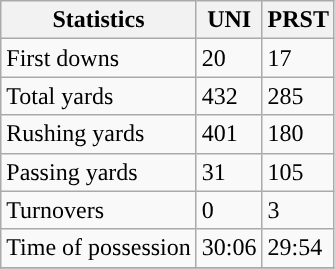<table class="wikitable" style="float: left;">
<tr>
<th>Statistics</th>
<th>UNI</th>
<th>PRST</th>
</tr>
<tr>
<td>First downs</td>
<td>20</td>
<td>17</td>
</tr>
<tr>
<td>Total yards</td>
<td>432</td>
<td>285</td>
</tr>
<tr>
<td>Rushing yards</td>
<td>401</td>
<td>180</td>
</tr>
<tr>
<td>Passing yards</td>
<td>31</td>
<td>105</td>
</tr>
<tr>
<td>Turnovers</td>
<td>0</td>
<td>3</td>
</tr>
<tr>
<td>Time of possession</td>
<td>30:06</td>
<td>29:54</td>
</tr>
<tr>
</tr>
</table>
